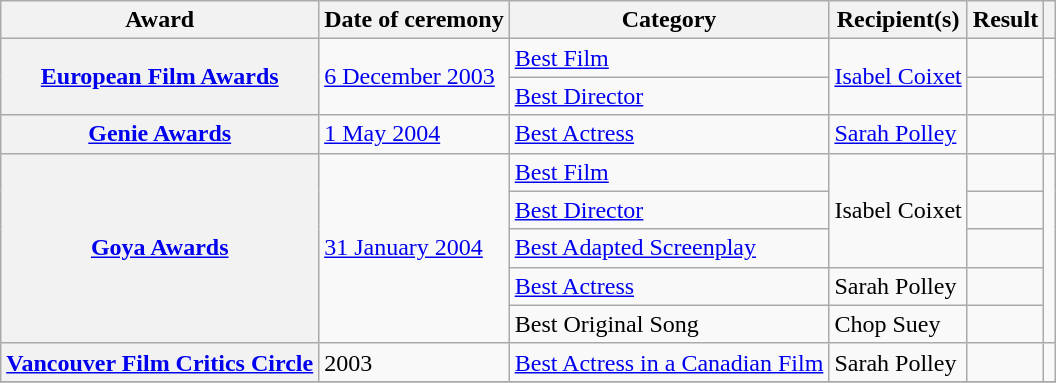<table class="wikitable plainrowheaders sortable">
<tr>
<th scope="col">Award</th>
<th scope="col">Date of ceremony</th>
<th scope="col">Category</th>
<th scope="col">Recipient(s)</th>
<th scope="col">Result</th>
<th scope="col" class="unsortable"></th>
</tr>
<tr>
<th scope="row" rowspan=2><a href='#'>European Film Awards</a></th>
<td rowspan="2"><a href='#'>6 December 2003</a></td>
<td><a href='#'>Best Film</a></td>
<td rowspan="2"><a href='#'>Isabel Coixet</a></td>
<td></td>
<td rowspan="2"></td>
</tr>
<tr>
<td><a href='#'>Best Director</a></td>
<td></td>
</tr>
<tr>
<th scope="row"><a href='#'>Genie Awards</a></th>
<td rowspan="1"><a href='#'>1 May 2004</a></td>
<td><a href='#'>Best Actress</a></td>
<td><a href='#'>Sarah Polley</a></td>
<td></td>
<td rowspan="1"></td>
</tr>
<tr>
<th scope="row" rowspan=5><a href='#'>Goya Awards</a></th>
<td rowspan="5"><a href='#'>31 January 2004</a></td>
<td><a href='#'>Best Film</a></td>
<td rowspan="3">Isabel Coixet</td>
<td></td>
<td rowspan="5"></td>
</tr>
<tr>
<td><a href='#'>Best Director</a></td>
<td></td>
</tr>
<tr>
<td><a href='#'>Best Adapted Screenplay</a></td>
<td></td>
</tr>
<tr>
<td><a href='#'>Best Actress</a></td>
<td>Sarah Polley</td>
<td></td>
</tr>
<tr>
<td>Best Original Song</td>
<td>Chop Suey</td>
<td></td>
</tr>
<tr>
<th scope="row"><a href='#'>Vancouver Film Critics Circle</a></th>
<td rowspan="1">2003</td>
<td><a href='#'>Best Actress in a Canadian Film</a></td>
<td>Sarah Polley</td>
<td></td>
<td rowspan="1"></td>
</tr>
<tr>
</tr>
</table>
